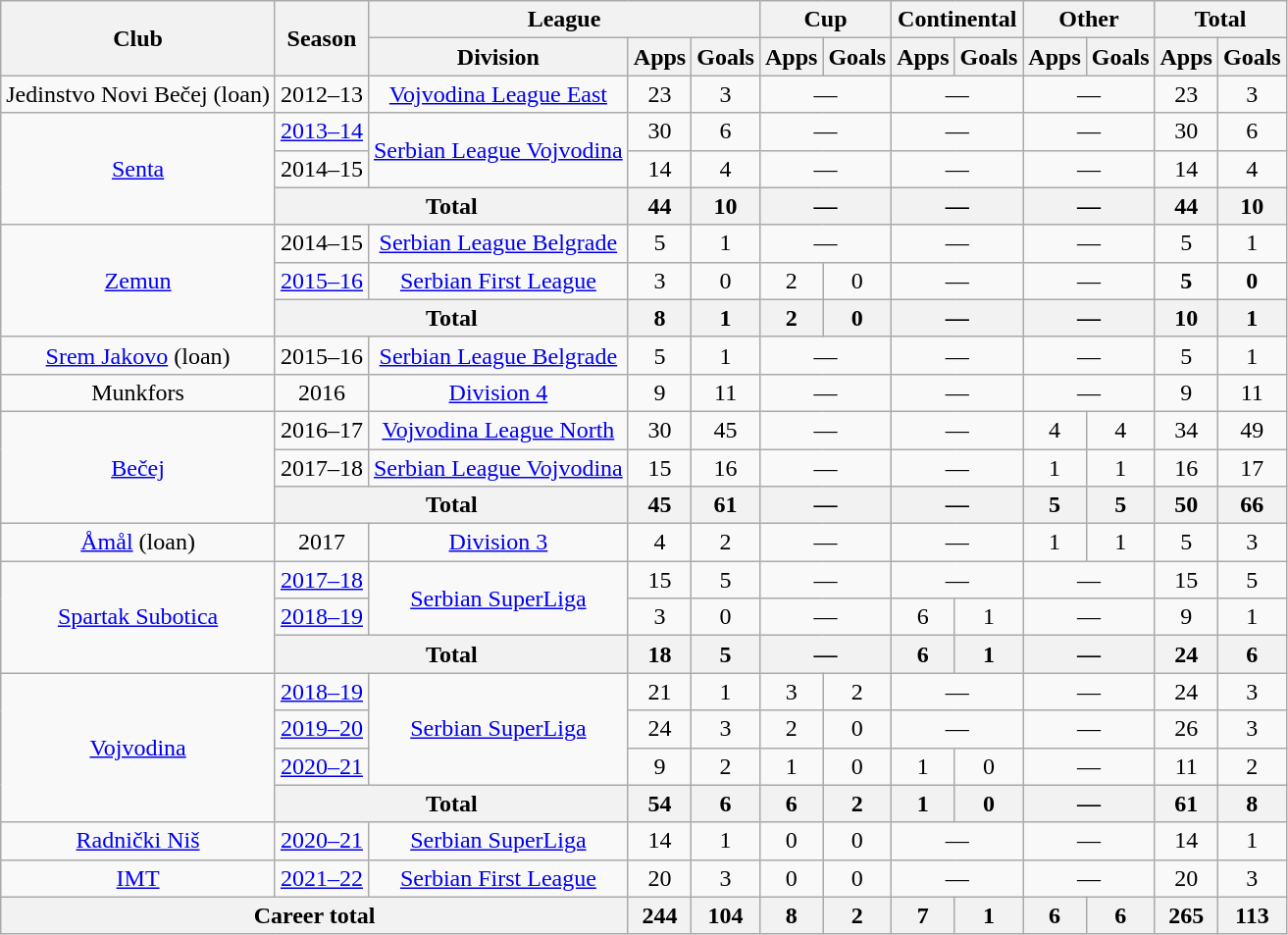<table class="wikitable" style="text-align:center">
<tr>
<th rowspan="2">Club</th>
<th rowspan="2">Season</th>
<th colspan="3">League</th>
<th colspan="2">Cup</th>
<th colspan="2">Continental</th>
<th colspan="2">Other</th>
<th colspan="2">Total</th>
</tr>
<tr>
<th>Division</th>
<th>Apps</th>
<th>Goals</th>
<th>Apps</th>
<th>Goals</th>
<th>Apps</th>
<th>Goals</th>
<th>Apps</th>
<th>Goals</th>
<th>Apps</th>
<th>Goals</th>
</tr>
<tr>
<td>Jedinstvo Novi Bečej (loan)</td>
<td>2012–13</td>
<td><a href='#'>Vojvodina League East</a></td>
<td>23</td>
<td>3</td>
<td colspan="2">—</td>
<td colspan="2">—</td>
<td colspan="2">—</td>
<td>23</td>
<td>3</td>
</tr>
<tr>
<td rowspan="3"><a href='#'>Senta</a></td>
<td><a href='#'>2013–14</a></td>
<td rowspan=2><a href='#'>Serbian League Vojvodina</a></td>
<td>30</td>
<td>6</td>
<td colspan="2">—</td>
<td colspan="2">—</td>
<td colspan="2">—</td>
<td>30</td>
<td>6</td>
</tr>
<tr>
<td>2014–15</td>
<td>14</td>
<td>4</td>
<td colspan="2">—</td>
<td colspan="2">—</td>
<td colspan="2">—</td>
<td>14</td>
<td>4</td>
</tr>
<tr>
<th colspan="2">Total</th>
<th>44</th>
<th>10</th>
<th colspan="2">—</th>
<th colspan="2">—</th>
<th colspan="2">—</th>
<th>44</th>
<th>10</th>
</tr>
<tr>
<td rowspan="3"><a href='#'>Zemun</a></td>
<td>2014–15</td>
<td><a href='#'>Serbian League Belgrade</a></td>
<td>5</td>
<td>1</td>
<td colspan="2">—</td>
<td colspan="2">—</td>
<td colspan="2">—</td>
<td>5</td>
<td>1</td>
</tr>
<tr>
<td><a href='#'>2015–16</a></td>
<td><a href='#'>Serbian First League</a></td>
<td>3</td>
<td>0</td>
<td>2</td>
<td>0</td>
<td colspan="2">—</td>
<td colspan="2">—</td>
<td><strong>5</strong></td>
<td><strong>0</strong></td>
</tr>
<tr>
<th colspan="2">Total</th>
<th>8</th>
<th>1</th>
<th>2</th>
<th>0</th>
<th colspan="2">—</th>
<th colspan="2">—</th>
<th>10</th>
<th>1</th>
</tr>
<tr>
<td><a href='#'>Srem Jakovo</a> (loan)</td>
<td>2015–16</td>
<td><a href='#'>Serbian League Belgrade</a></td>
<td>5</td>
<td>1</td>
<td colspan="2">—</td>
<td colspan="2">—</td>
<td colspan="2">—</td>
<td>5</td>
<td>1</td>
</tr>
<tr>
<td>Munkfors</td>
<td>2016</td>
<td><a href='#'>Division 4</a></td>
<td>9</td>
<td>11</td>
<td colspan="2">—</td>
<td colspan="2">—</td>
<td colspan="2">—</td>
<td>9</td>
<td>11</td>
</tr>
<tr>
<td rowspan="3"><a href='#'>Bečej</a></td>
<td>2016–17</td>
<td><a href='#'>Vojvodina League North</a></td>
<td>30</td>
<td>45</td>
<td colspan="2">—</td>
<td colspan="2">—</td>
<td>4</td>
<td>4</td>
<td>34</td>
<td>49</td>
</tr>
<tr>
<td>2017–18</td>
<td><a href='#'>Serbian League Vojvodina</a></td>
<td>15</td>
<td>16</td>
<td colspan="2">—</td>
<td colspan="2">—</td>
<td>1</td>
<td>1</td>
<td>16</td>
<td>17</td>
</tr>
<tr>
<th colspan="2">Total</th>
<th>45</th>
<th>61</th>
<th colspan="2">—</th>
<th colspan="2">—</th>
<th>5</th>
<th>5</th>
<th>50</th>
<th>66</th>
</tr>
<tr>
<td><a href='#'>Åmål</a> (loan)</td>
<td>2017</td>
<td><a href='#'>Division 3</a></td>
<td>4</td>
<td>2</td>
<td colspan="2">—</td>
<td colspan="2">—</td>
<td>1</td>
<td>1</td>
<td>5</td>
<td>3</td>
</tr>
<tr>
<td rowspan="3"><a href='#'>Spartak Subotica</a></td>
<td><a href='#'>2017–18</a></td>
<td rowspan=2><a href='#'>Serbian SuperLiga</a></td>
<td>15</td>
<td>5</td>
<td colspan="2">—</td>
<td colspan="2">—</td>
<td colspan="2">—</td>
<td>15</td>
<td>5</td>
</tr>
<tr>
<td><a href='#'>2018–19</a></td>
<td>3</td>
<td>0</td>
<td colspan="2">—</td>
<td>6</td>
<td>1</td>
<td colspan="2">—</td>
<td>9</td>
<td>1</td>
</tr>
<tr>
<th colspan="2">Total</th>
<th>18</th>
<th>5</th>
<th colspan="2">—</th>
<th>6</th>
<th>1</th>
<th colspan="2">—</th>
<th>24</th>
<th>6</th>
</tr>
<tr>
<td rowspan="4"><a href='#'>Vojvodina</a></td>
<td><a href='#'>2018–19</a></td>
<td rowspan="3"><a href='#'>Serbian SuperLiga</a></td>
<td>21</td>
<td>1</td>
<td>3</td>
<td>2</td>
<td colspan="2">—</td>
<td colspan="2">—</td>
<td>24</td>
<td>3</td>
</tr>
<tr>
<td><a href='#'>2019–20</a></td>
<td>24</td>
<td>3</td>
<td>2</td>
<td>0</td>
<td colspan="2">—</td>
<td colspan="2">—</td>
<td>26</td>
<td>3</td>
</tr>
<tr>
<td><a href='#'>2020–21</a></td>
<td>9</td>
<td>2</td>
<td>1</td>
<td>0</td>
<td>1</td>
<td>0</td>
<td colspan="2">—</td>
<td>11</td>
<td>2</td>
</tr>
<tr>
<th colspan="2">Total</th>
<th>54</th>
<th>6</th>
<th>6</th>
<th>2</th>
<th>1</th>
<th>0</th>
<th colspan="2">—</th>
<th>61</th>
<th>8</th>
</tr>
<tr>
<td><a href='#'>Radnički Niš</a></td>
<td><a href='#'>2020–21</a></td>
<td><a href='#'>Serbian SuperLiga</a></td>
<td>14</td>
<td>1</td>
<td>0</td>
<td>0</td>
<td colspan="2">—</td>
<td colspan="2">—</td>
<td>14</td>
<td>1</td>
</tr>
<tr>
<td><a href='#'>IMT</a></td>
<td><a href='#'>2021–22</a></td>
<td><a href='#'>Serbian First League</a></td>
<td>20</td>
<td>3</td>
<td>0</td>
<td>0</td>
<td colspan="2">—</td>
<td colspan="2">—</td>
<td>20</td>
<td>3</td>
</tr>
<tr>
<th colspan="3">Career total</th>
<th>244</th>
<th>104</th>
<th>8</th>
<th>2</th>
<th>7</th>
<th>1</th>
<th>6</th>
<th>6</th>
<th>265</th>
<th>113</th>
</tr>
</table>
